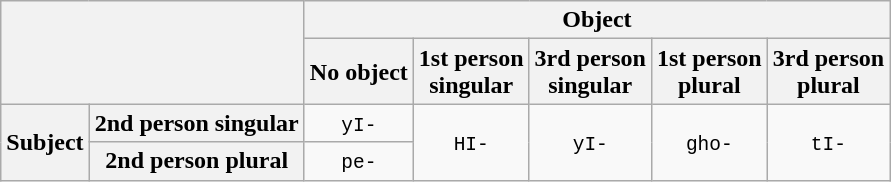<table class="wikitable" style="text-align:center">
<tr>
<th colspan=2 rowspan=2></th>
<th colspan=5>Object</th>
</tr>
<tr>
<th>No object</th>
<th>1st person<br>singular</th>
<th>3rd person<br>singular</th>
<th>1st person<br>plural</th>
<th>3rd person<br>plural</th>
</tr>
<tr>
<th rowspan=2>Subject</th>
<th>2nd person singular</th>
<td><code>yI-</code></td>
<td rowspan=2><code>HI-</code></td>
<td rowspan=2><code>yI-</code></td>
<td rowspan=2><code>gho-</code></td>
<td rowspan=2><code>tI-</code></td>
</tr>
<tr>
<th>2nd person plural</th>
<td><code>pe-</code></td>
</tr>
</table>
